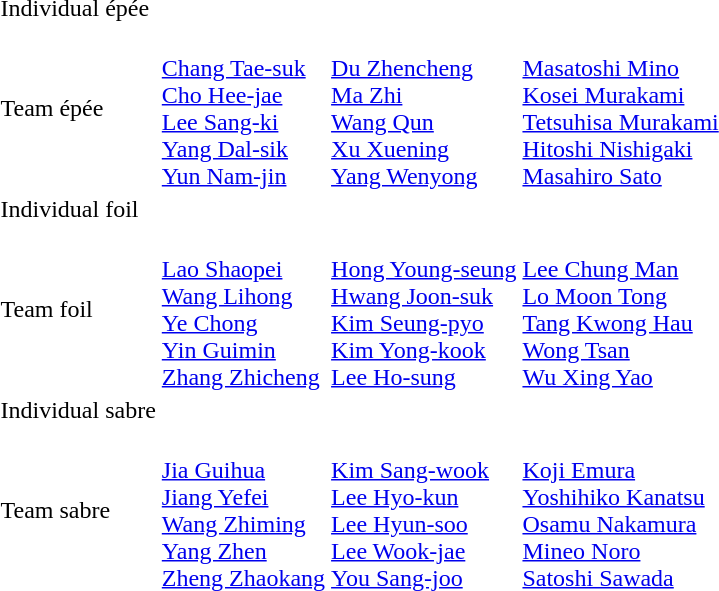<table>
<tr>
<td>Individual épée<br></td>
<td></td>
<td></td>
<td></td>
</tr>
<tr>
<td>Team épée<br></td>
<td><br><a href='#'>Chang Tae-suk</a><br><a href='#'>Cho Hee-jae</a><br><a href='#'>Lee Sang-ki</a><br><a href='#'>Yang Dal-sik</a><br><a href='#'>Yun Nam-jin</a></td>
<td><br><a href='#'>Du Zhencheng</a><br><a href='#'>Ma Zhi</a><br><a href='#'>Wang Qun</a><br><a href='#'>Xu Xuening</a><br><a href='#'>Yang Wenyong</a></td>
<td><br><a href='#'>Masatoshi Mino</a><br><a href='#'>Kosei Murakami</a><br><a href='#'>Tetsuhisa Murakami</a><br><a href='#'>Hitoshi Nishigaki</a><br><a href='#'>Masahiro Sato</a></td>
</tr>
<tr>
<td>Individual foil<br></td>
<td></td>
<td></td>
<td></td>
</tr>
<tr>
<td>Team foil<br></td>
<td><br><a href='#'>Lao Shaopei</a><br><a href='#'>Wang Lihong</a><br><a href='#'>Ye Chong</a><br><a href='#'>Yin Guimin</a><br><a href='#'>Zhang Zhicheng</a></td>
<td><br><a href='#'>Hong Young-seung</a><br><a href='#'>Hwang Joon-suk</a><br><a href='#'>Kim Seung-pyo</a><br><a href='#'>Kim Yong-kook</a><br><a href='#'>Lee Ho-sung</a></td>
<td><br><a href='#'>Lee Chung Man</a><br><a href='#'>Lo Moon Tong</a><br><a href='#'>Tang Kwong Hau</a><br><a href='#'>Wong Tsan</a><br><a href='#'>Wu Xing Yao</a></td>
</tr>
<tr>
<td>Individual sabre<br></td>
<td></td>
<td></td>
<td></td>
</tr>
<tr>
<td>Team sabre<br></td>
<td><br><a href='#'>Jia Guihua</a><br><a href='#'>Jiang Yefei</a><br><a href='#'>Wang Zhiming</a><br><a href='#'>Yang Zhen</a><br><a href='#'>Zheng Zhaokang</a></td>
<td><br><a href='#'>Kim Sang-wook</a><br><a href='#'>Lee Hyo-kun</a><br><a href='#'>Lee Hyun-soo</a><br><a href='#'>Lee Wook-jae</a><br><a href='#'>You Sang-joo</a></td>
<td><br><a href='#'>Koji Emura</a><br><a href='#'>Yoshihiko Kanatsu</a><br><a href='#'>Osamu Nakamura</a><br><a href='#'>Mineo Noro</a><br><a href='#'>Satoshi Sawada</a></td>
</tr>
</table>
